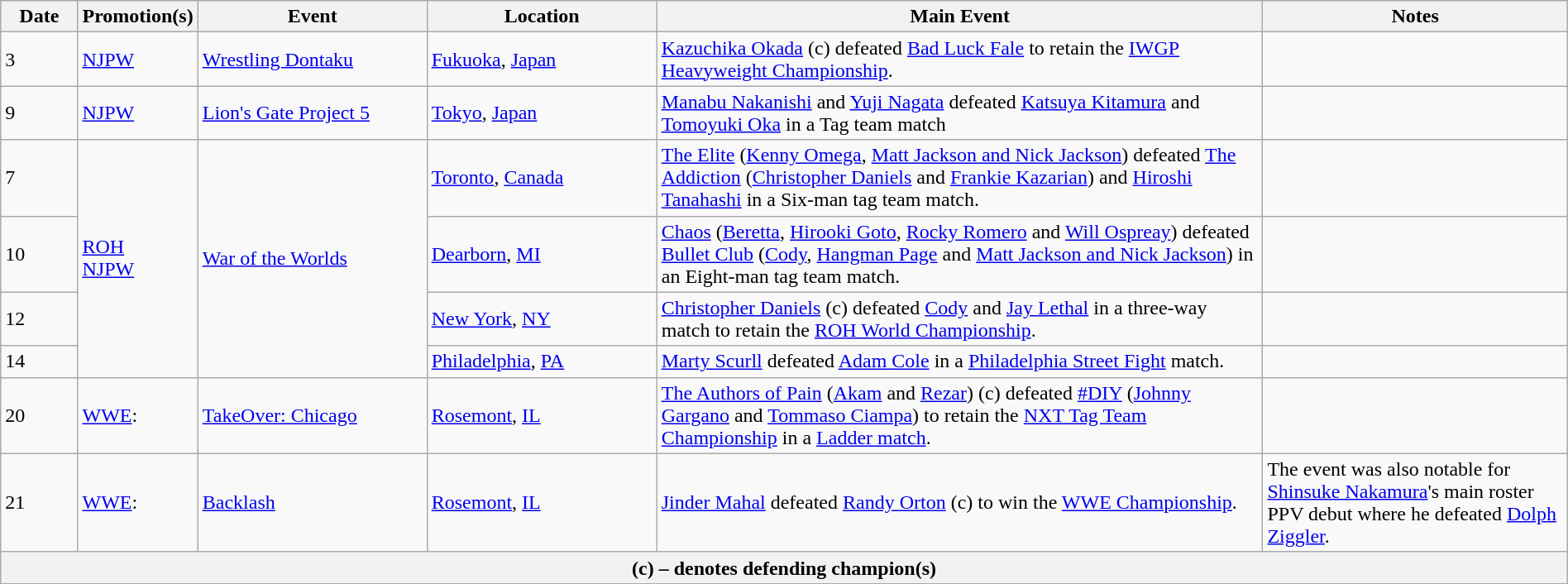<table class="wikitable" style="width:100%;">
<tr>
<th width=5%>Date</th>
<th width=5%>Promotion(s)</th>
<th width=15%>Event</th>
<th width=15%>Location</th>
<th width=40%>Main Event</th>
<th width=20%>Notes</th>
</tr>
<tr>
<td>3</td>
<td><a href='#'>NJPW</a></td>
<td><a href='#'>Wrestling Dontaku</a></td>
<td><a href='#'>Fukuoka</a>, <a href='#'>Japan</a></td>
<td><a href='#'>Kazuchika Okada</a> (c) defeated <a href='#'>Bad Luck Fale</a> to retain the <a href='#'>IWGP Heavyweight Championship</a>.</td>
<td></td>
</tr>
<tr>
<td>9</td>
<td><a href='#'>NJPW</a></td>
<td><a href='#'>Lion's Gate Project 5</a></td>
<td><a href='#'>Tokyo</a>, <a href='#'>Japan</a></td>
<td><a href='#'>Manabu Nakanishi</a> and <a href='#'>Yuji Nagata</a> defeated <a href='#'>Katsuya Kitamura</a> and <a href='#'>Tomoyuki Oka</a> in a Tag team match</td>
<td></td>
</tr>
<tr>
<td>7</td>
<td rowspan="4"><a href='#'>ROH</a><br> <a href='#'>NJPW</a></td>
<td rowspan="4"><a href='#'>War of the Worlds</a></td>
<td><a href='#'>Toronto</a>, <a href='#'>Canada</a></td>
<td><a href='#'>The Elite</a> (<a href='#'>Kenny Omega</a>, <a href='#'>Matt Jackson and Nick Jackson</a>) defeated <a href='#'>The Addiction</a> (<a href='#'>Christopher Daniels</a> and <a href='#'>Frankie Kazarian</a>) and <a href='#'>Hiroshi Tanahashi</a> in a Six-man tag team match.</td>
<td></td>
</tr>
<tr>
<td>10</td>
<td><a href='#'>Dearborn</a>, <a href='#'>MI</a></td>
<td><a href='#'>Chaos</a> (<a href='#'>Beretta</a>, <a href='#'>Hirooki Goto</a>, <a href='#'>Rocky Romero</a> and <a href='#'>Will Ospreay</a>) defeated <a href='#'>Bullet Club</a> (<a href='#'>Cody</a>, <a href='#'>Hangman Page</a> and <a href='#'>Matt Jackson and Nick Jackson</a>) in an Eight-man tag team match.</td>
<td></td>
</tr>
<tr>
<td>12</td>
<td><a href='#'>New York</a>, <a href='#'>NY</a></td>
<td><a href='#'>Christopher Daniels</a> (c) defeated <a href='#'>Cody</a> and <a href='#'>Jay Lethal</a> in a three-way match to retain the <a href='#'>ROH World Championship</a>.</td>
<td></td>
</tr>
<tr>
<td>14</td>
<td><a href='#'>Philadelphia</a>, <a href='#'>PA</a></td>
<td><a href='#'>Marty Scurll</a> defeated <a href='#'>Adam Cole</a> in a <a href='#'>Philadelphia Street Fight</a> match.</td>
<td></td>
</tr>
<tr>
<td>20</td>
<td><a href='#'>WWE</a>:<br></td>
<td><a href='#'>TakeOver: Chicago</a></td>
<td><a href='#'>Rosemont</a>, <a href='#'>IL</a></td>
<td><a href='#'>The Authors of Pain</a> (<a href='#'>Akam</a> and <a href='#'>Rezar</a>) (c) defeated <a href='#'>#DIY</a> (<a href='#'>Johnny Gargano</a> and <a href='#'>Tommaso Ciampa</a>) to retain the <a href='#'>NXT Tag Team Championship</a> in a <a href='#'>Ladder match</a>.</td>
<td></td>
</tr>
<tr>
<td>21</td>
<td><a href='#'>WWE</a>:<br></td>
<td><a href='#'>Backlash</a></td>
<td><a href='#'>Rosemont</a>, <a href='#'>IL</a></td>
<td><a href='#'>Jinder Mahal</a> defeated <a href='#'>Randy Orton</a> (c) to win the <a href='#'>WWE Championship</a>.</td>
<td>The event was also notable for <a href='#'>Shinsuke Nakamura</a>'s main roster PPV debut where he defeated <a href='#'>Dolph Ziggler</a>.</td>
</tr>
<tr>
<th colspan="6">(c) – denotes defending champion(s)</th>
</tr>
</table>
